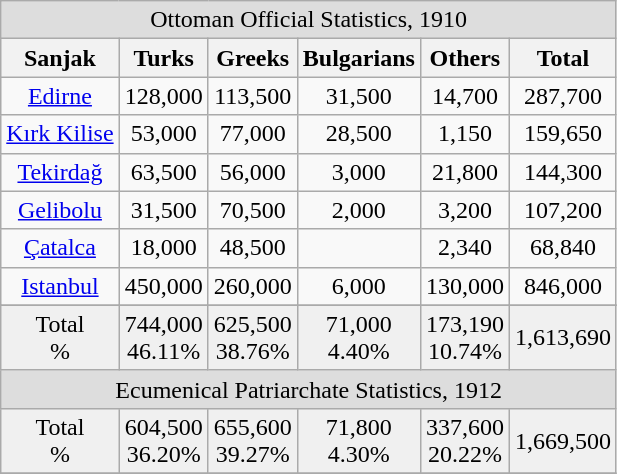<table class="wikitable" style="text-align: center">
<tr bgcolor=#DDDDDD>
<td colspan=8>Ottoman Official Statistics, 1910</td>
</tr>
<tr>
<th>Sanjak</th>
<th>Turks</th>
<th>Greeks</th>
<th>Bulgarians</th>
<th>Others</th>
<th>Total</th>
</tr>
<tr>
<td><a href='#'>Edirne</a></td>
<td>128,000</td>
<td>113,500</td>
<td>31,500</td>
<td>14,700</td>
<td>287,700</td>
</tr>
<tr>
<td><a href='#'>Kırk Kilise</a></td>
<td>53,000</td>
<td>77,000</td>
<td>28,500</td>
<td>1,150</td>
<td>159,650</td>
</tr>
<tr>
<td><a href='#'>Tekirdağ</a></td>
<td>63,500</td>
<td>56,000</td>
<td>3,000</td>
<td>21,800</td>
<td>144,300</td>
</tr>
<tr>
<td><a href='#'>Gelibolu</a></td>
<td>31,500</td>
<td>70,500</td>
<td>2,000</td>
<td>3,200</td>
<td>107,200</td>
</tr>
<tr>
<td><a href='#'>Çatalca</a></td>
<td>18,000</td>
<td>48,500</td>
<td></td>
<td>2,340</td>
<td>68,840</td>
</tr>
<tr>
<td><a href='#'>Istanbul</a></td>
<td>450,000</td>
<td>260,000</td>
<td>6,000</td>
<td>130,000</td>
<td>846,000</td>
</tr>
<tr>
</tr>
<tr bgcolor=#f0f0f0>
<td>Total <br>%</td>
<td>744,000<br>46.11%</td>
<td>625,500<br>38.76%</td>
<td>71,000<br>4.40%</td>
<td>173,190<br>10.74%</td>
<td>1,613,690</td>
</tr>
<tr bgcolor=#DDDDDD>
<td colspan=8>Ecumenical Patriarchate Statistics, 1912</td>
</tr>
<tr bgcolor=#f0f0f0>
<td>Total<br>%</td>
<td>604,500<br>36.20%</td>
<td>655,600<br>39.27%</td>
<td>71,800<br>4.30%</td>
<td>337,600<br>20.22%</td>
<td>1,669,500</td>
</tr>
<tr>
</tr>
</table>
